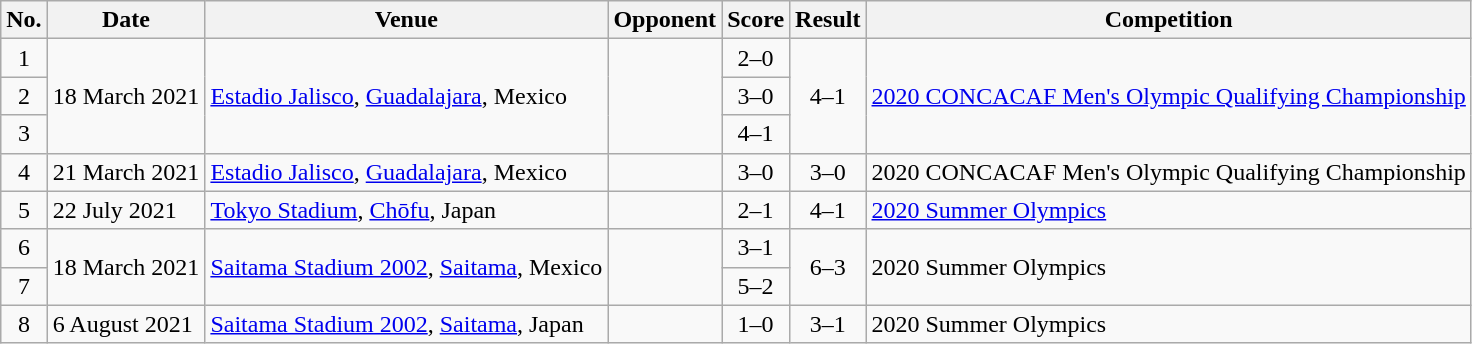<table class="wikitable sortable">
<tr>
<th scope="col">No.</th>
<th scope="col">Date</th>
<th scope="col">Venue</th>
<th scope="col">Opponent</th>
<th scope="col">Score</th>
<th scope="col">Result</th>
<th scope="col">Competition</th>
</tr>
<tr>
<td align="center">1</td>
<td rowspan="3">18 March 2021</td>
<td rowspan="3"><a href='#'>Estadio Jalisco</a>, <a href='#'>Guadalajara</a>, Mexico</td>
<td rowspan="3"></td>
<td align="center">2–0</td>
<td rowspan="3" style="text-align:center">4–1</td>
<td rowspan="3"><a href='#'>2020 CONCACAF Men's Olympic Qualifying Championship</a></td>
</tr>
<tr>
<td align="center">2</td>
<td align="center">3–0</td>
</tr>
<tr>
<td align="center">3</td>
<td align="center">4–1</td>
</tr>
<tr>
<td align="center">4</td>
<td>21 March 2021</td>
<td><a href='#'>Estadio Jalisco</a>, <a href='#'>Guadalajara</a>, Mexico</td>
<td></td>
<td align="center">3–0</td>
<td align="center">3–0</td>
<td>2020 CONCACAF Men's Olympic Qualifying Championship</td>
</tr>
<tr>
<td align="center">5</td>
<td>22 July 2021</td>
<td><a href='#'>Tokyo Stadium</a>, <a href='#'>Chōfu</a>, Japan</td>
<td></td>
<td align="center">2–1</td>
<td align="center">4–1</td>
<td><a href='#'>2020 Summer Olympics</a></td>
</tr>
<tr>
<td align="center">6</td>
<td rowspan="2">18 March 2021</td>
<td rowspan="2"><a href='#'>Saitama Stadium 2002</a>, <a href='#'>Saitama</a>, Mexico</td>
<td rowspan="2"></td>
<td align="center">3–1</td>
<td rowspan="2" style="text-align:center">6–3</td>
<td rowspan="2">2020 Summer Olympics</td>
</tr>
<tr>
<td align="center">7</td>
<td align="center">5–2</td>
</tr>
<tr>
<td align="center">8</td>
<td>6 August 2021</td>
<td><a href='#'>Saitama Stadium 2002</a>, <a href='#'>Saitama</a>, Japan</td>
<td></td>
<td align="center">1–0</td>
<td align="center">3–1</td>
<td>2020 Summer Olympics</td>
</tr>
</table>
